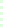<table style="font-size: 85%">
<tr>
<td style="background:#dfd;"></td>
</tr>
<tr>
<td style="background:#dfd;"></td>
</tr>
<tr>
<td style="background:#dfd;"></td>
</tr>
<tr>
<td style="background:#dfd;"></td>
</tr>
<tr>
<td style="background:#dfd;"></td>
</tr>
</table>
